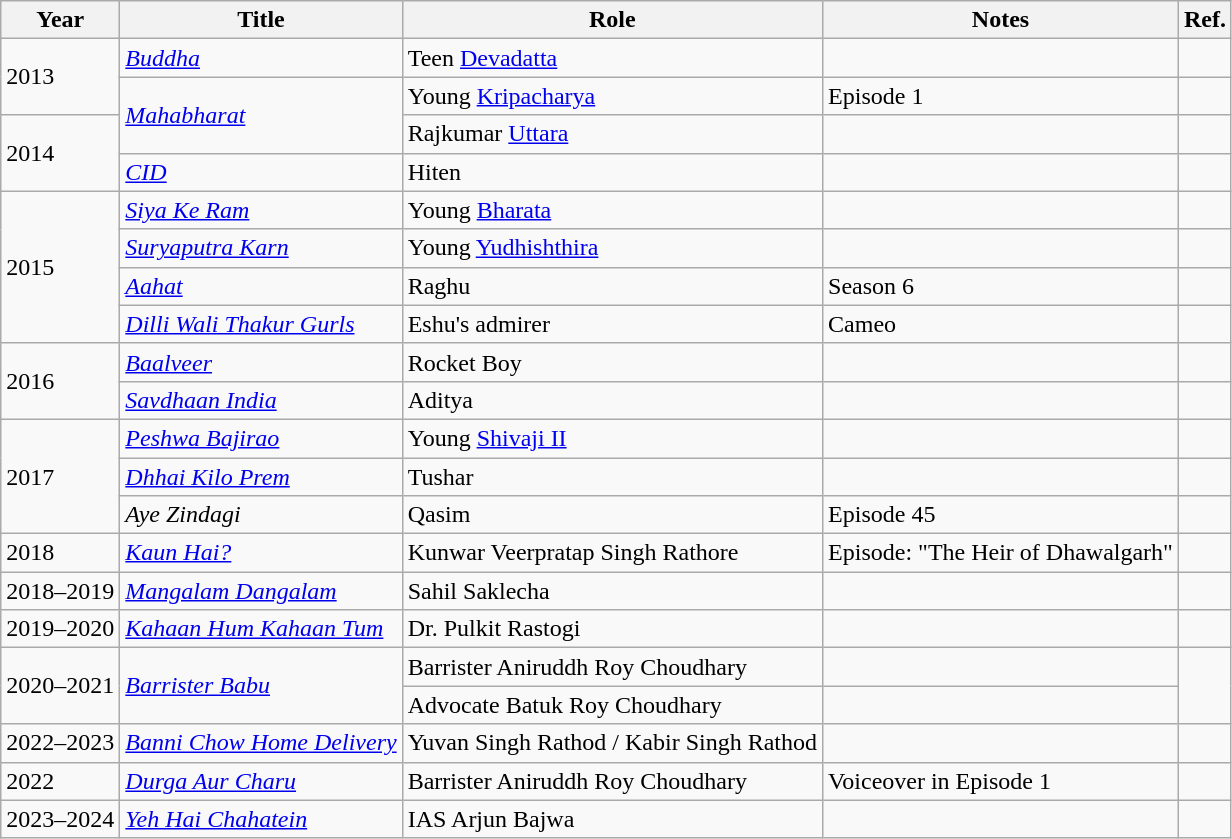<table class="wikitable sortable">
<tr>
<th>Year</th>
<th>Title</th>
<th>Role</th>
<th>Notes</th>
<th>Ref.</th>
</tr>
<tr>
<td rowspan=2>2013</td>
<td><em><a href='#'>Buddha</a></em></td>
<td>Teen <a href='#'>Devadatta</a></td>
<td></td>
<td></td>
</tr>
<tr>
<td rowspan = "2"><em><a href='#'>Mahabharat</a></em></td>
<td>Young <a href='#'>Kripacharya</a></td>
<td>Episode 1</td>
<td></td>
</tr>
<tr>
<td rowspan = "2">2014</td>
<td>Rajkumar <a href='#'>Uttara</a></td>
<td></td>
<td></td>
</tr>
<tr>
<td><em><a href='#'>CID</a></em></td>
<td>Hiten</td>
<td></td>
<td></td>
</tr>
<tr>
<td rowspan =" 4">2015</td>
<td><em><a href='#'>Siya Ke Ram</a></em></td>
<td>Young <a href='#'>Bharata</a></td>
<td></td>
<td></td>
</tr>
<tr>
<td><em><a href='#'>Suryaputra Karn</a></em></td>
<td>Young <a href='#'>Yudhishthira</a></td>
<td></td>
<td></td>
</tr>
<tr>
<td><em><a href='#'>Aahat</a></em></td>
<td>Raghu</td>
<td>Season 6</td>
<td></td>
</tr>
<tr>
<td><em><a href='#'>Dilli Wali Thakur Gurls</a></em></td>
<td>Eshu's admirer</td>
<td>Cameo</td>
<td></td>
</tr>
<tr>
<td rowspan = "2">2016</td>
<td><em><a href='#'>Baalveer</a></em></td>
<td>Rocket Boy</td>
<td></td>
<td></td>
</tr>
<tr>
<td><em><a href='#'>Savdhaan India</a></em></td>
<td>Aditya</td>
<td></td>
<td></td>
</tr>
<tr>
<td rowspan = "3">2017</td>
<td><em><a href='#'>Peshwa Bajirao</a></em></td>
<td>Young <a href='#'>Shivaji II</a></td>
<td></td>
<td></td>
</tr>
<tr>
<td><em><a href='#'>Dhhai Kilo Prem</a></em></td>
<td>Tushar</td>
<td></td>
<td></td>
</tr>
<tr>
<td><em>Aye Zindagi</em></td>
<td>Qasim</td>
<td>Episode 45</td>
<td></td>
</tr>
<tr>
<td>2018</td>
<td><em><a href='#'>Kaun Hai?</a></em></td>
<td>Kunwar Veerpratap Singh Rathore</td>
<td>Episode: "The Heir of Dhawalgarh"</td>
<td></td>
</tr>
<tr>
<td>2018–2019</td>
<td><em><a href='#'>Mangalam Dangalam</a></em></td>
<td>Sahil Saklecha</td>
<td></td>
<td></td>
</tr>
<tr>
<td>2019–2020</td>
<td><em><a href='#'>Kahaan Hum Kahaan Tum</a></em></td>
<td>Dr. Pulkit Rastogi</td>
<td></td>
<td></td>
</tr>
<tr>
<td rowspan = "2">2020–2021</td>
<td rowspan = "2"><em><a href='#'>Barrister Babu</a></em></td>
<td>Barrister Aniruddh Roy Choudhary</td>
<td></td>
<td rowspan="2"></td>
</tr>
<tr>
<td>Advocate Batuk Roy Choudhary</td>
<td></td>
</tr>
<tr>
<td>2022–2023</td>
<td><em><a href='#'>Banni Chow Home Delivery</a></em></td>
<td>Yuvan Singh Rathod / Kabir Singh Rathod</td>
<td></td>
<td></td>
</tr>
<tr>
<td>2022</td>
<td><em><a href='#'>Durga Aur Charu</a></em></td>
<td>Barrister Aniruddh Roy Choudhary</td>
<td>Voiceover in Episode 1</td>
<td></td>
</tr>
<tr>
<td>2023–2024</td>
<td><em><a href='#'>Yeh Hai Chahatein</a></em></td>
<td>IAS Arjun Bajwa</td>
<td></td>
<td></td>
</tr>
</table>
